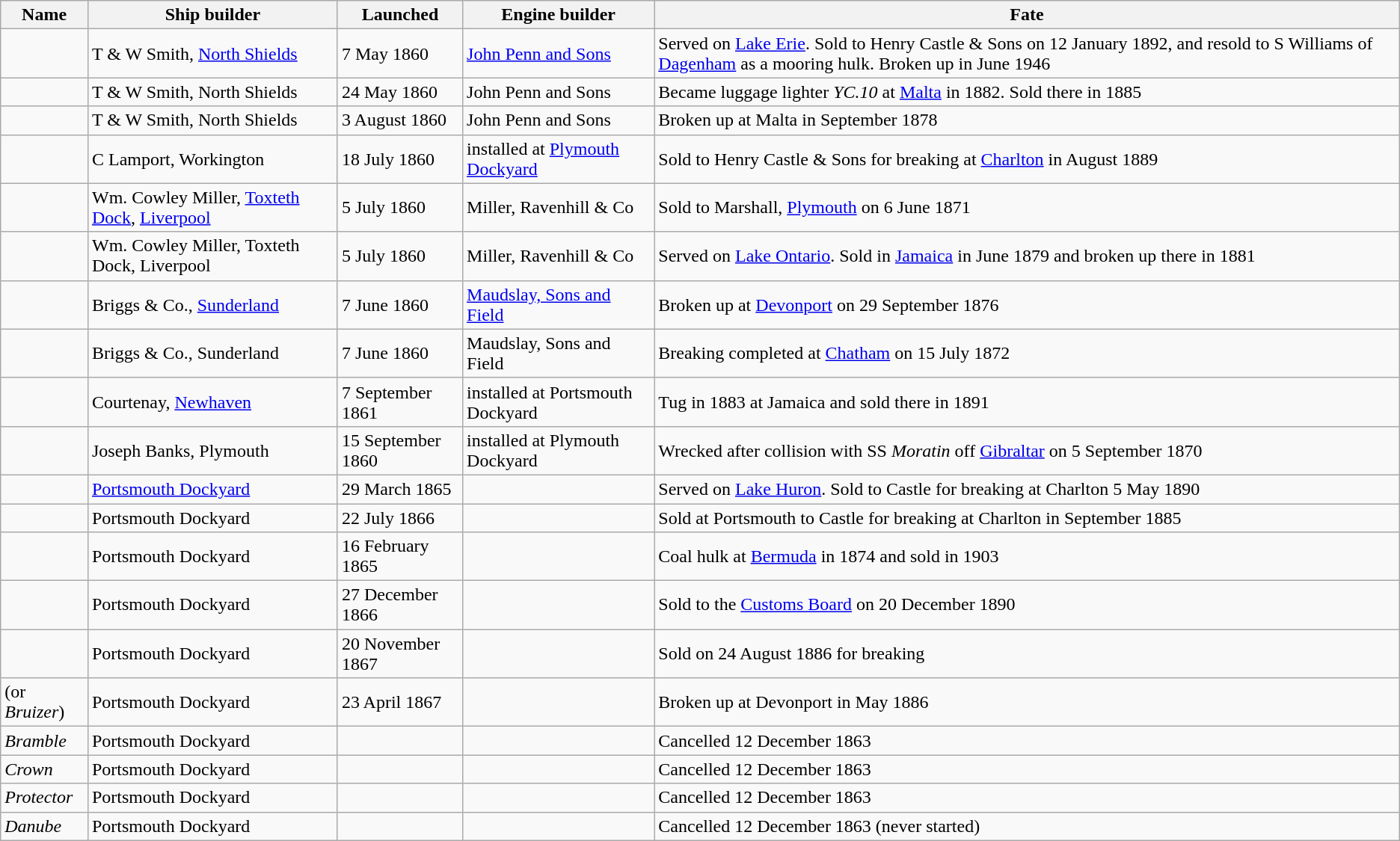<table class="wikitable" style="text-align:left">
<tr>
<th>Name</th>
<th>Ship builder</th>
<th>Launched</th>
<th>Engine builder</th>
<th>Fate</th>
</tr>
<tr>
<td></td>
<td>T & W Smith, <a href='#'>North Shields</a></td>
<td>7 May 1860</td>
<td><a href='#'>John Penn and Sons</a></td>
<td>Served on <a href='#'>Lake Erie</a>. Sold to Henry Castle & Sons on 12 January 1892, and resold to S Williams of <a href='#'>Dagenham</a> as a mooring hulk. Broken up in June 1946</td>
</tr>
<tr>
<td></td>
<td>T & W Smith, North Shields</td>
<td>24 May 1860</td>
<td>John Penn and Sons</td>
<td>Became luggage lighter <em>YC.10</em> at <a href='#'>Malta</a> in 1882. Sold there in 1885</td>
</tr>
<tr>
<td></td>
<td>T & W Smith, North Shields</td>
<td>3 August 1860</td>
<td>John Penn and Sons</td>
<td>Broken up at Malta in September 1878</td>
</tr>
<tr>
<td></td>
<td>C Lamport, Workington</td>
<td>18 July 1860</td>
<td>installed at <a href='#'>Plymouth Dockyard</a></td>
<td>Sold to Henry Castle & Sons for breaking at <a href='#'>Charlton</a> in August 1889</td>
</tr>
<tr>
<td></td>
<td>Wm. Cowley Miller, <a href='#'>Toxteth Dock</a>, <a href='#'>Liverpool</a></td>
<td>5 July 1860</td>
<td>Miller, Ravenhill & Co</td>
<td>Sold to Marshall, <a href='#'>Plymouth</a> on 6 June 1871</td>
</tr>
<tr>
<td></td>
<td>Wm. Cowley Miller, Toxteth Dock, Liverpool</td>
<td>5 July 1860</td>
<td>Miller, Ravenhill & Co</td>
<td>Served on <a href='#'>Lake Ontario</a>. Sold in <a href='#'>Jamaica</a> in June 1879 and broken up there in 1881</td>
</tr>
<tr>
<td></td>
<td>Briggs & Co., <a href='#'>Sunderland</a></td>
<td>7 June 1860</td>
<td><a href='#'>Maudslay, Sons and Field</a></td>
<td>Broken up at <a href='#'>Devonport</a> on 29 September 1876</td>
</tr>
<tr>
<td></td>
<td>Briggs & Co., Sunderland</td>
<td>7 June 1860</td>
<td>Maudslay, Sons and Field</td>
<td>Breaking completed at <a href='#'>Chatham</a> on 15 July 1872</td>
</tr>
<tr>
<td></td>
<td>Courtenay, <a href='#'>Newhaven</a></td>
<td>7 September 1861</td>
<td>installed at Portsmouth Dockyard</td>
<td>Tug in 1883 at Jamaica and sold there in 1891</td>
</tr>
<tr>
<td></td>
<td>Joseph Banks, Plymouth</td>
<td>15 September 1860</td>
<td>installed at Plymouth Dockyard</td>
<td>Wrecked after collision with SS <em>Moratin</em> off <a href='#'>Gibraltar</a> on 5 September 1870</td>
</tr>
<tr>
<td></td>
<td><a href='#'>Portsmouth Dockyard</a></td>
<td>29 March 1865</td>
<td></td>
<td>Served on <a href='#'>Lake Huron</a>. Sold to Castle for breaking at Charlton 5 May 1890</td>
</tr>
<tr>
<td></td>
<td>Portsmouth Dockyard</td>
<td>22 July 1866</td>
<td></td>
<td>Sold at Portsmouth to Castle for breaking at Charlton in September 1885</td>
</tr>
<tr>
<td></td>
<td>Portsmouth Dockyard</td>
<td>16 February 1865</td>
<td></td>
<td>Coal hulk at <a href='#'>Bermuda</a> in 1874 and sold in 1903</td>
</tr>
<tr>
<td></td>
<td>Portsmouth Dockyard</td>
<td>27 December 1866</td>
<td></td>
<td>Sold to the <a href='#'>Customs Board</a> on 20 December 1890</td>
</tr>
<tr>
<td></td>
<td>Portsmouth Dockyard</td>
<td>20 November 1867</td>
<td></td>
<td>Sold on 24 August 1886 for breaking</td>
</tr>
<tr>
<td> (or <em>Bruizer</em>)</td>
<td>Portsmouth Dockyard</td>
<td>23 April 1867</td>
<td></td>
<td>Broken up at Devonport in May 1886</td>
</tr>
<tr>
<td><em>Bramble</em></td>
<td>Portsmouth Dockyard</td>
<td></td>
<td></td>
<td>Cancelled 12 December 1863</td>
</tr>
<tr>
<td><em>Crown</em></td>
<td>Portsmouth Dockyard</td>
<td></td>
<td></td>
<td>Cancelled 12 December 1863</td>
</tr>
<tr>
<td><em>Protector</em></td>
<td>Portsmouth Dockyard</td>
<td></td>
<td></td>
<td>Cancelled 12 December 1863</td>
</tr>
<tr>
<td><em>Danube</em></td>
<td>Portsmouth Dockyard</td>
<td></td>
<td></td>
<td>Cancelled 12 December 1863 (never started)</td>
</tr>
</table>
